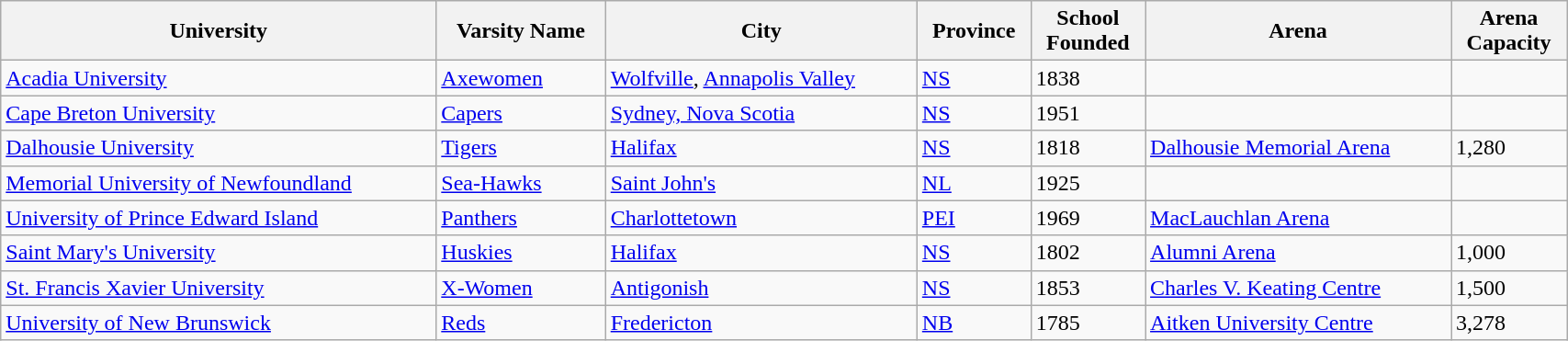<table class="wikitable sortable" width="90%">
<tr>
<th>University</th>
<th>Varsity Name</th>
<th>City</th>
<th>Province</th>
<th>School<br>Founded</th>
<th>Arena</th>
<th>Arena<br>Capacity</th>
</tr>
<tr>
<td><a href='#'>Acadia University</a></td>
<td><a href='#'>Axewomen</a></td>
<td><a href='#'>Wolfville</a>, <a href='#'>Annapolis Valley</a></td>
<td><a href='#'>NS</a></td>
<td>1838</td>
<td></td>
<td></td>
</tr>
<tr>
<td><a href='#'>Cape Breton University</a></td>
<td><a href='#'>Capers</a></td>
<td><a href='#'>Sydney, Nova Scotia</a></td>
<td><a href='#'>NS</a></td>
<td>1951</td>
<td></td>
<td></td>
</tr>
<tr>
<td><a href='#'>Dalhousie University</a></td>
<td><a href='#'>Tigers</a></td>
<td><a href='#'>Halifax</a></td>
<td><a href='#'>NS</a></td>
<td>1818</td>
<td><a href='#'>Dalhousie Memorial Arena</a></td>
<td>1,280</td>
</tr>
<tr>
<td><a href='#'>Memorial University of Newfoundland</a></td>
<td><a href='#'>Sea-Hawks</a></td>
<td><a href='#'>Saint John's</a></td>
<td><a href='#'>NL</a></td>
<td>1925</td>
<td></td>
<td></td>
</tr>
<tr>
<td><a href='#'>University of Prince Edward Island</a></td>
<td><a href='#'>Panthers</a></td>
<td><a href='#'>Charlottetown</a></td>
<td><a href='#'>PEI</a></td>
<td>1969</td>
<td><a href='#'>MacLauchlan Arena</a></td>
<td></td>
</tr>
<tr>
<td><a href='#'>Saint Mary's University</a></td>
<td><a href='#'>Huskies</a></td>
<td><a href='#'>Halifax</a></td>
<td><a href='#'>NS</a></td>
<td>1802</td>
<td><a href='#'>Alumni Arena</a></td>
<td>1,000</td>
</tr>
<tr>
<td><a href='#'>St. Francis Xavier University</a></td>
<td><a href='#'>X-Women</a></td>
<td><a href='#'>Antigonish</a></td>
<td><a href='#'>NS</a></td>
<td>1853</td>
<td><a href='#'>Charles V. Keating Centre</a></td>
<td>1,500</td>
</tr>
<tr>
<td><a href='#'>University of New Brunswick</a></td>
<td><a href='#'>Reds</a></td>
<td><a href='#'>Fredericton</a></td>
<td><a href='#'>NB</a></td>
<td>1785</td>
<td><a href='#'>Aitken University Centre</a></td>
<td>3,278</td>
</tr>
</table>
